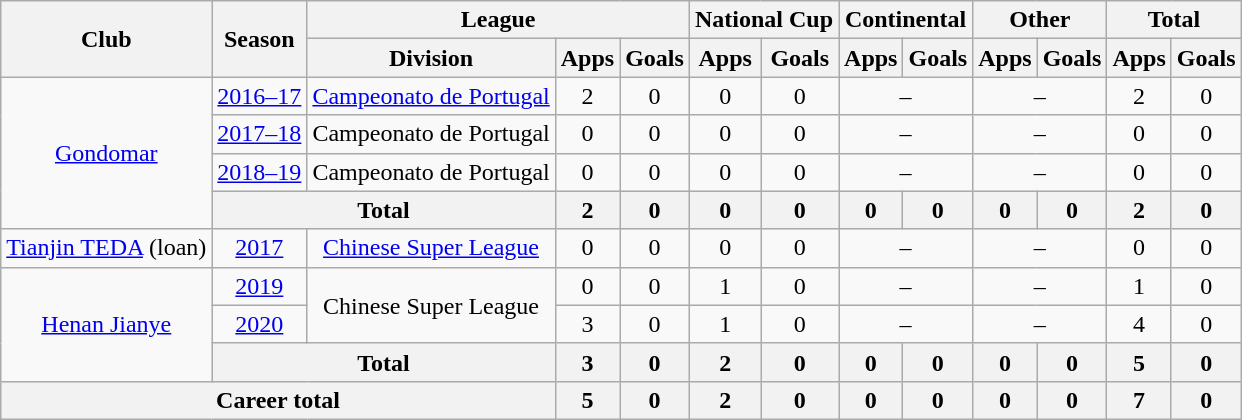<table class="wikitable" style="text-align: center">
<tr>
<th rowspan="2">Club</th>
<th rowspan="2">Season</th>
<th colspan="3">League</th>
<th colspan="2">National Cup</th>
<th colspan="2">Continental</th>
<th colspan="2">Other</th>
<th colspan="2">Total</th>
</tr>
<tr>
<th>Division</th>
<th>Apps</th>
<th>Goals</th>
<th>Apps</th>
<th>Goals</th>
<th>Apps</th>
<th>Goals</th>
<th>Apps</th>
<th>Goals</th>
<th>Apps</th>
<th>Goals</th>
</tr>
<tr>
<td rowspan=4><a href='#'>Gondomar</a></td>
<td><a href='#'>2016–17</a></td>
<td><a href='#'>Campeonato de Portugal</a></td>
<td>2</td>
<td>0</td>
<td>0</td>
<td>0</td>
<td colspan="2">–</td>
<td colspan="2">–</td>
<td>2</td>
<td>0</td>
</tr>
<tr>
<td><a href='#'>2017–18</a></td>
<td>Campeonato de Portugal</td>
<td>0</td>
<td>0</td>
<td>0</td>
<td>0</td>
<td colspan="2">–</td>
<td colspan="2">–</td>
<td>0</td>
<td>0</td>
</tr>
<tr>
<td><a href='#'>2018–19</a></td>
<td>Campeonato de Portugal</td>
<td>0</td>
<td>0</td>
<td>0</td>
<td>0</td>
<td colspan="2">–</td>
<td colspan="2">–</td>
<td>0</td>
<td>0</td>
</tr>
<tr>
<th colspan=2>Total</th>
<th>2</th>
<th>0</th>
<th>0</th>
<th>0</th>
<th>0</th>
<th>0</th>
<th>0</th>
<th>0</th>
<th>2</th>
<th>0</th>
</tr>
<tr>
<td><a href='#'>Tianjin TEDA</a> (loan)</td>
<td><a href='#'>2017</a></td>
<td><a href='#'>Chinese Super League</a></td>
<td>0</td>
<td>0</td>
<td>0</td>
<td>0</td>
<td colspan="2">–</td>
<td colspan="2">–</td>
<td>0</td>
<td>0</td>
</tr>
<tr>
<td rowspan=3><a href='#'>Henan Jianye</a></td>
<td><a href='#'>2019</a></td>
<td rowspan=2>Chinese Super League</td>
<td>0</td>
<td>0</td>
<td>1</td>
<td>0</td>
<td colspan="2">–</td>
<td colspan="2">–</td>
<td>1</td>
<td>0</td>
</tr>
<tr>
<td><a href='#'>2020</a></td>
<td>3</td>
<td>0</td>
<td>1</td>
<td>0</td>
<td colspan="2">–</td>
<td colspan="2">–</td>
<td>4</td>
<td>0</td>
</tr>
<tr>
<th colspan=2>Total</th>
<th>3</th>
<th>0</th>
<th>2</th>
<th>0</th>
<th>0</th>
<th>0</th>
<th>0</th>
<th>0</th>
<th>5</th>
<th>0</th>
</tr>
<tr>
<th colspan=3>Career total</th>
<th>5</th>
<th>0</th>
<th>2</th>
<th>0</th>
<th>0</th>
<th>0</th>
<th>0</th>
<th>0</th>
<th>7</th>
<th>0</th>
</tr>
</table>
